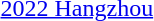<table>
<tr>
<td rowspan=2><a href='#'>2022 Hangzhou</a></td>
<td rowspan=2></td>
<td rowspan=2></td>
<td></td>
</tr>
<tr>
<td></td>
</tr>
</table>
